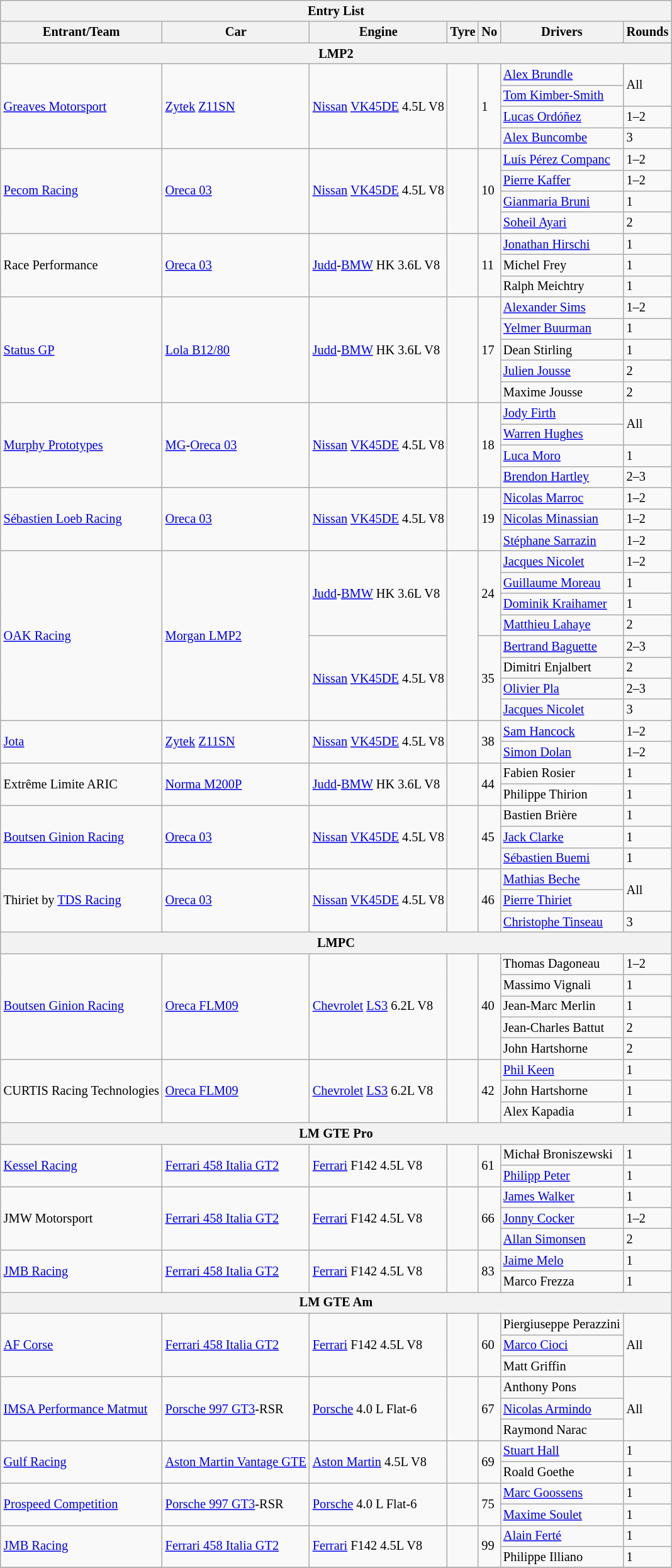<table class="wikitable" style="font-size: 85%;">
<tr>
<th colspan=7>Entry List</th>
</tr>
<tr>
<th>Entrant/Team</th>
<th>Car</th>
<th>Engine</th>
<th>Tyre</th>
<th>No</th>
<th>Drivers</th>
<th>Rounds</th>
</tr>
<tr>
<th colspan=7>LMP2</th>
</tr>
<tr>
<td rowspan=4> <a href='#'>Greaves Motorsport</a></td>
<td rowspan=4><a href='#'>Zytek</a> <a href='#'>Z11SN</a></td>
<td rowspan=4><a href='#'>Nissan</a> <a href='#'>VK45DE</a> 4.5L V8</td>
<td rowspan=4></td>
<td rowspan=4>1</td>
<td> <a href='#'>Alex Brundle</a></td>
<td rowspan=2>All</td>
</tr>
<tr>
<td> <a href='#'>Tom Kimber-Smith</a></td>
</tr>
<tr>
<td> <a href='#'>Lucas Ordóñez</a></td>
<td>1–2</td>
</tr>
<tr>
<td> <a href='#'>Alex Buncombe</a></td>
<td>3</td>
</tr>
<tr>
<td rowspan=4> <a href='#'>Pecom Racing</a></td>
<td rowspan=4><a href='#'>Oreca 03</a></td>
<td rowspan=4><a href='#'>Nissan</a> <a href='#'>VK45DE</a> 4.5L V8</td>
<td rowspan=4></td>
<td rowspan=4>10</td>
<td> <a href='#'>Luís Pérez Companc</a></td>
<td>1–2</td>
</tr>
<tr>
<td> <a href='#'>Pierre Kaffer</a></td>
<td>1–2</td>
</tr>
<tr>
<td> <a href='#'>Gianmaria Bruni</a></td>
<td>1</td>
</tr>
<tr>
<td> <a href='#'>Soheil Ayari</a></td>
<td>2</td>
</tr>
<tr>
<td rowspan=3> Race Performance</td>
<td rowspan=3><a href='#'>Oreca 03</a></td>
<td rowspan=3><a href='#'>Judd</a>-<a href='#'>BMW</a> HK 3.6L V8</td>
<td rowspan=3></td>
<td rowspan=3>11</td>
<td> <a href='#'>Jonathan Hirschi</a></td>
<td>1</td>
</tr>
<tr>
<td> Michel Frey</td>
<td>1</td>
</tr>
<tr>
<td> Ralph Meichtry</td>
<td>1</td>
</tr>
<tr>
<td rowspan=5> <a href='#'>Status GP</a></td>
<td rowspan=5><a href='#'>Lola B12/80</a></td>
<td rowspan=5><a href='#'>Judd</a>-<a href='#'>BMW</a> HK 3.6L V8</td>
<td rowspan=5></td>
<td rowspan=5>17</td>
<td> <a href='#'>Alexander Sims</a></td>
<td>1–2</td>
</tr>
<tr>
<td> <a href='#'>Yelmer Buurman</a></td>
<td>1</td>
</tr>
<tr>
<td> Dean Stirling</td>
<td>1</td>
</tr>
<tr>
<td> <a href='#'>Julien Jousse</a></td>
<td>2</td>
</tr>
<tr>
<td> Maxime Jousse</td>
<td>2</td>
</tr>
<tr>
<td rowspan=4> <a href='#'>Murphy Prototypes</a></td>
<td rowspan=4><a href='#'>MG</a>-<a href='#'>Oreca 03</a></td>
<td rowspan=4><a href='#'>Nissan</a> <a href='#'>VK45DE</a> 4.5L V8</td>
<td rowspan=4></td>
<td rowspan=4>18</td>
<td> <a href='#'>Jody Firth</a></td>
<td rowspan=2>All</td>
</tr>
<tr>
<td> <a href='#'>Warren Hughes</a></td>
</tr>
<tr>
<td> <a href='#'>Luca Moro</a></td>
<td>1</td>
</tr>
<tr>
<td> <a href='#'>Brendon Hartley</a></td>
<td>2–3</td>
</tr>
<tr>
<td rowspan=3> <a href='#'>Sébastien Loeb Racing</a></td>
<td rowspan=3><a href='#'>Oreca 03</a></td>
<td rowspan=3><a href='#'>Nissan</a> <a href='#'>VK45DE</a> 4.5L V8</td>
<td rowspan=3></td>
<td rowspan=3>19</td>
<td> <a href='#'>Nicolas Marroc</a></td>
<td>1–2</td>
</tr>
<tr>
<td> <a href='#'>Nicolas Minassian</a></td>
<td>1–2</td>
</tr>
<tr>
<td> <a href='#'>Stéphane Sarrazin</a></td>
<td>1–2</td>
</tr>
<tr>
<td rowspan=8> <a href='#'>OAK Racing</a></td>
<td rowspan=8><a href='#'>Morgan LMP2</a></td>
<td rowspan=4><a href='#'>Judd</a>-<a href='#'>BMW</a> HK 3.6L V8</td>
<td rowspan=8></td>
<td rowspan=4>24</td>
<td> <a href='#'>Jacques Nicolet</a></td>
<td>1–2</td>
</tr>
<tr>
<td> <a href='#'>Guillaume Moreau</a></td>
<td>1</td>
</tr>
<tr>
<td> <a href='#'>Dominik Kraihamer</a></td>
<td>1</td>
</tr>
<tr>
<td> <a href='#'>Matthieu Lahaye</a></td>
<td>2</td>
</tr>
<tr>
<td rowspan=4><a href='#'>Nissan</a> <a href='#'>VK45DE</a> 4.5L V8</td>
<td rowspan=4>35</td>
<td> <a href='#'>Bertrand Baguette</a></td>
<td>2–3</td>
</tr>
<tr>
<td> Dimitri Enjalbert</td>
<td>2</td>
</tr>
<tr>
<td> <a href='#'>Olivier Pla</a></td>
<td>2–3</td>
</tr>
<tr>
<td> <a href='#'>Jacques Nicolet</a></td>
<td>3</td>
</tr>
<tr>
<td rowspan=2> <a href='#'>Jota</a></td>
<td rowspan=2><a href='#'>Zytek</a> <a href='#'>Z11SN</a></td>
<td rowspan=2><a href='#'>Nissan</a> <a href='#'>VK45DE</a> 4.5L V8</td>
<td rowspan=2></td>
<td rowspan=2>38</td>
<td> <a href='#'>Sam Hancock</a></td>
<td>1–2</td>
</tr>
<tr>
<td> <a href='#'>Simon Dolan</a></td>
<td>1–2</td>
</tr>
<tr>
<td rowspan=2> Extrême Limite ARIC</td>
<td rowspan=2><a href='#'>Norma M200P</a></td>
<td rowspan=2><a href='#'>Judd</a>-<a href='#'>BMW</a> HK 3.6L V8</td>
<td rowspan=2></td>
<td rowspan=2>44</td>
<td> Fabien Rosier</td>
<td>1</td>
</tr>
<tr>
<td> Philippe Thirion</td>
<td>1</td>
</tr>
<tr>
<td rowspan=3> <a href='#'>Boutsen Ginion Racing</a></td>
<td rowspan=3><a href='#'>Oreca 03</a></td>
<td rowspan=3><a href='#'>Nissan</a> <a href='#'>VK45DE</a> 4.5L V8</td>
<td rowspan=3></td>
<td rowspan=3>45</td>
<td> Bastien Brière</td>
<td>1</td>
</tr>
<tr>
<td> <a href='#'>Jack Clarke</a></td>
<td>1</td>
</tr>
<tr>
<td> <a href='#'>Sébastien Buemi</a></td>
<td>1</td>
</tr>
<tr>
<td rowspan=3> Thiriet by <a href='#'>TDS Racing</a></td>
<td rowspan=3><a href='#'>Oreca 03</a></td>
<td rowspan=3><a href='#'>Nissan</a> <a href='#'>VK45DE</a> 4.5L V8</td>
<td rowspan=3></td>
<td rowspan=3>46</td>
<td> <a href='#'>Mathias Beche</a></td>
<td rowspan=2>All</td>
</tr>
<tr>
<td> <a href='#'>Pierre Thiriet</a></td>
</tr>
<tr>
<td> <a href='#'>Christophe Tinseau</a></td>
<td>3</td>
</tr>
<tr>
<th colspan=7>LMPC</th>
</tr>
<tr>
<td rowspan=5> <a href='#'>Boutsen Ginion Racing</a></td>
<td rowspan=5><a href='#'>Oreca FLM09</a></td>
<td rowspan=5><a href='#'>Chevrolet</a> <a href='#'>LS3</a> 6.2L V8</td>
<td rowspan=5></td>
<td rowspan=5>40</td>
<td> Thomas Dagoneau</td>
<td>1–2</td>
</tr>
<tr>
<td> Massimo Vignali</td>
<td>1</td>
</tr>
<tr>
<td> Jean-Marc Merlin</td>
<td>1</td>
</tr>
<tr>
<td> Jean-Charles Battut</td>
<td>2</td>
</tr>
<tr>
<td> John Hartshorne</td>
<td>2</td>
</tr>
<tr>
<td rowspan=3> CURTIS Racing Technologies</td>
<td rowspan=3><a href='#'>Oreca FLM09</a></td>
<td rowspan=3><a href='#'>Chevrolet</a> <a href='#'>LS3</a> 6.2L V8</td>
<td rowspan=3></td>
<td rowspan=3>42</td>
<td> <a href='#'>Phil Keen</a></td>
<td>1</td>
</tr>
<tr>
<td> John Hartshorne</td>
<td>1</td>
</tr>
<tr>
<td> Alex Kapadia</td>
<td>1</td>
</tr>
<tr>
<th colspan=7>LM GTE Pro</th>
</tr>
<tr>
<td rowspan=2> <a href='#'>Kessel Racing</a></td>
<td rowspan=2><a href='#'>Ferrari 458 Italia GT2</a></td>
<td rowspan=2><a href='#'>Ferrari</a> F142 4.5L V8</td>
<td rowspan=2></td>
<td rowspan=2>61</td>
<td> Michał Broniszewski</td>
<td>1</td>
</tr>
<tr>
<td> <a href='#'>Philipp Peter</a></td>
<td>1</td>
</tr>
<tr>
<td rowspan=3> JMW Motorsport</td>
<td rowspan=3><a href='#'>Ferrari 458 Italia GT2</a></td>
<td rowspan=3><a href='#'>Ferrari</a> F142 4.5L V8</td>
<td rowspan=3></td>
<td rowspan=3>66</td>
<td> <a href='#'>James Walker</a></td>
<td>1</td>
</tr>
<tr>
<td> <a href='#'>Jonny Cocker</a></td>
<td>1–2</td>
</tr>
<tr>
<td> <a href='#'>Allan Simonsen</a></td>
<td>2</td>
</tr>
<tr>
<td rowspan=2> <a href='#'>JMB Racing</a></td>
<td rowspan=2><a href='#'>Ferrari 458 Italia GT2</a></td>
<td rowspan=2><a href='#'>Ferrari</a> F142 4.5L V8</td>
<td rowspan=2></td>
<td rowspan=2>83</td>
<td> <a href='#'>Jaime Melo</a></td>
<td>1</td>
</tr>
<tr>
<td> Marco Frezza</td>
<td>1</td>
</tr>
<tr>
<th colspan=7>LM GTE Am</th>
</tr>
<tr>
<td rowspan=3> <a href='#'>AF Corse</a></td>
<td rowspan=3><a href='#'>Ferrari 458 Italia GT2</a></td>
<td rowspan=3><a href='#'>Ferrari</a> F142 4.5L V8</td>
<td rowspan=3></td>
<td rowspan=3>60</td>
<td> Piergiuseppe Perazzini</td>
<td rowspan=3>All</td>
</tr>
<tr>
<td> <a href='#'>Marco Cioci</a></td>
</tr>
<tr>
<td> Matt Griffin</td>
</tr>
<tr>
<td rowspan=3> <a href='#'>IMSA Performance Matmut</a></td>
<td rowspan=3><a href='#'>Porsche 997 GT3</a>-RSR</td>
<td rowspan=3><a href='#'>Porsche</a> 4.0 L Flat-6</td>
<td rowspan=3></td>
<td rowspan=3>67</td>
<td> Anthony Pons</td>
<td rowspan=3>All</td>
</tr>
<tr>
<td> <a href='#'>Nicolas Armindo</a></td>
</tr>
<tr>
<td> Raymond Narac</td>
</tr>
<tr>
<td rowspan=2> <a href='#'>Gulf Racing</a></td>
<td rowspan=2><a href='#'>Aston Martin Vantage GTE</a></td>
<td rowspan=2><a href='#'>Aston Martin</a> 4.5L V8</td>
<td rowspan=2></td>
<td rowspan=2>69</td>
<td> <a href='#'>Stuart Hall</a></td>
<td>1</td>
</tr>
<tr>
<td> Roald Goethe</td>
<td>1</td>
</tr>
<tr>
<td rowspan=2> <a href='#'>Prospeed Competition</a></td>
<td rowspan=2><a href='#'>Porsche 997 GT3</a>-RSR</td>
<td rowspan=2><a href='#'>Porsche</a> 4.0 L Flat-6</td>
<td rowspan=2></td>
<td rowspan=2>75</td>
<td> <a href='#'>Marc Goossens</a></td>
<td>1</td>
</tr>
<tr>
<td> <a href='#'>Maxime Soulet</a></td>
<td>1</td>
</tr>
<tr>
<td rowspan=2> <a href='#'>JMB Racing</a></td>
<td rowspan=2><a href='#'>Ferrari 458 Italia GT2</a></td>
<td rowspan=2><a href='#'>Ferrari</a> F142 4.5L V8</td>
<td rowspan=2></td>
<td rowspan=2>99</td>
<td> <a href='#'>Alain Ferté</a></td>
<td>1</td>
</tr>
<tr>
<td> Philippe Illiano</td>
<td>1</td>
</tr>
<tr>
</tr>
</table>
